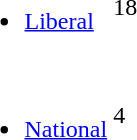<table>
<tr>
<td><br><ul><li><a href='#'>Liberal</a></li></ul></td>
<td><div>18</div></td>
</tr>
<tr>
<td><br><ul><li><a href='#'>National</a></li></ul></td>
<td><div>4</div></td>
</tr>
</table>
